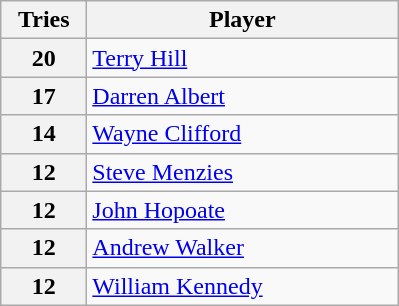<table class="wikitable" style="text-align:left;">
<tr>
<th width=50>Tries</th>
<th width=200>Player</th>
</tr>
<tr>
<th>20</th>
<td> <a href='#'>Terry Hill</a></td>
</tr>
<tr>
<th>17</th>
<td> <a href='#'>Darren Albert</a></td>
</tr>
<tr>
<th>14</th>
<td> <a href='#'>Wayne Clifford</a></td>
</tr>
<tr>
<th>12</th>
<td> <a href='#'>Steve Menzies</a></td>
</tr>
<tr>
<th>12</th>
<td> <a href='#'>John Hopoate</a></td>
</tr>
<tr>
<th>12</th>
<td> <a href='#'>Andrew Walker</a></td>
</tr>
<tr>
<th>12</th>
<td> <a href='#'>William Kennedy</a></td>
</tr>
</table>
